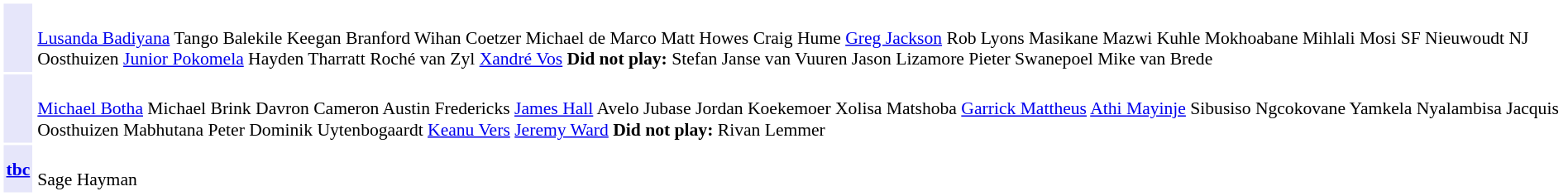<table cellpadding="2" style="border: 1px solid white; font-size:90%;">
<tr>
<td colspan="2" align="right" bgcolor="lavender"></td>
<td align="left"><br><a href='#'>Lusanda Badiyana</a>
 Tango Balekile
 Keegan Branford
 Wihan Coetzer
 Michael de Marco
 Matt Howes
 Craig Hume
 <a href='#'>Greg Jackson</a>
 Rob Lyons
 Masikane Mazwi
 Kuhle Mokhoabane
 Mihlali Mosi
 SF Nieuwoudt
 NJ Oosthuizen
 <a href='#'>Junior Pokomela</a>
 Hayden Tharratt
 Roché van Zyl
 <a href='#'>Xandré Vos</a>
 <strong>Did not play:</strong>
 Stefan Janse van Vuuren
 Jason Lizamore
 Pieter Swanepoel
 Mike van Brede</td>
</tr>
<tr>
<td colspan="2" align="right" bgcolor="lavender"></td>
<td align="left"><br><a href='#'>Michael Botha</a>
 Michael Brink
 Davron Cameron
 Austin Fredericks
 <a href='#'>James Hall</a>
 Avelo Jubase
 Jordan Koekemoer
 Xolisa Matshoba
 <a href='#'>Garrick Mattheus</a>
 <a href='#'>Athi Mayinje</a>
 Sibusiso Ngcokovane
 Yamkela Nyalambisa
 Jacquis Oosthuizen
 Mabhutana Peter
 Dominik Uytenbogaardt
 <a href='#'>Keanu Vers</a>
 <a href='#'>Jeremy Ward</a>
 <strong>Did not play:</strong>
 Rivan Lemmer</td>
</tr>
<tr>
<td colspan="2" align="right" bgcolor="lavender"><strong><a href='#'>tbc</a></strong></td>
<td align="left"><br>Sage Hayman</td>
</tr>
</table>
